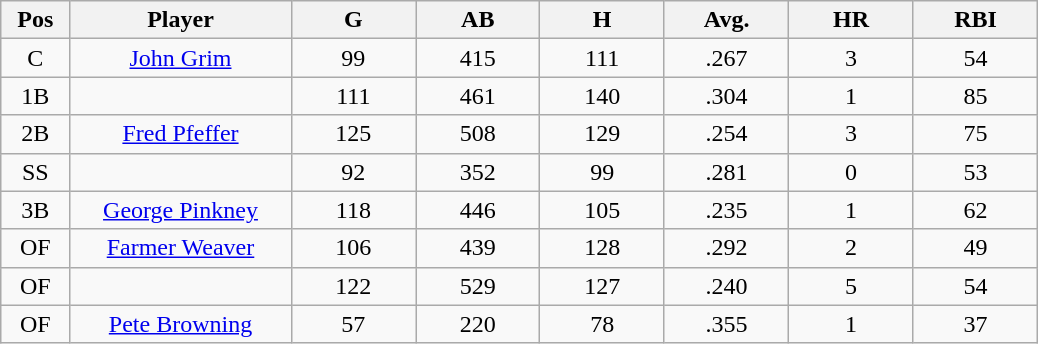<table class="wikitable sortable">
<tr>
<th bgcolor="#DDDDFF" width="5%">Pos</th>
<th bgcolor="#DDDDFF" width="16%">Player</th>
<th bgcolor="#DDDDFF" width="9%">G</th>
<th bgcolor="#DDDDFF" width="9%">AB</th>
<th bgcolor="#DDDDFF" width="9%">H</th>
<th bgcolor="#DDDDFF" width="9%">Avg.</th>
<th bgcolor="#DDDDFF" width="9%">HR</th>
<th bgcolor="#DDDDFF" width="9%">RBI</th>
</tr>
<tr align="center">
<td>C</td>
<td><a href='#'>John Grim</a></td>
<td>99</td>
<td>415</td>
<td>111</td>
<td>.267</td>
<td>3</td>
<td>54</td>
</tr>
<tr align=center>
<td>1B</td>
<td></td>
<td>111</td>
<td>461</td>
<td>140</td>
<td>.304</td>
<td>1</td>
<td>85</td>
</tr>
<tr align="center">
<td>2B</td>
<td><a href='#'>Fred Pfeffer</a></td>
<td>125</td>
<td>508</td>
<td>129</td>
<td>.254</td>
<td>3</td>
<td>75</td>
</tr>
<tr align=center>
<td>SS</td>
<td></td>
<td>92</td>
<td>352</td>
<td>99</td>
<td>.281</td>
<td>0</td>
<td>53</td>
</tr>
<tr align="center">
<td>3B</td>
<td><a href='#'>George Pinkney</a></td>
<td>118</td>
<td>446</td>
<td>105</td>
<td>.235</td>
<td>1</td>
<td>62</td>
</tr>
<tr align=center>
<td>OF</td>
<td><a href='#'>Farmer Weaver</a></td>
<td>106</td>
<td>439</td>
<td>128</td>
<td>.292</td>
<td>2</td>
<td>49</td>
</tr>
<tr align=center>
<td>OF</td>
<td></td>
<td>122</td>
<td>529</td>
<td>127</td>
<td>.240</td>
<td>5</td>
<td>54</td>
</tr>
<tr align="center">
<td>OF</td>
<td><a href='#'>Pete Browning</a></td>
<td>57</td>
<td>220</td>
<td>78</td>
<td>.355</td>
<td>1</td>
<td>37</td>
</tr>
</table>
